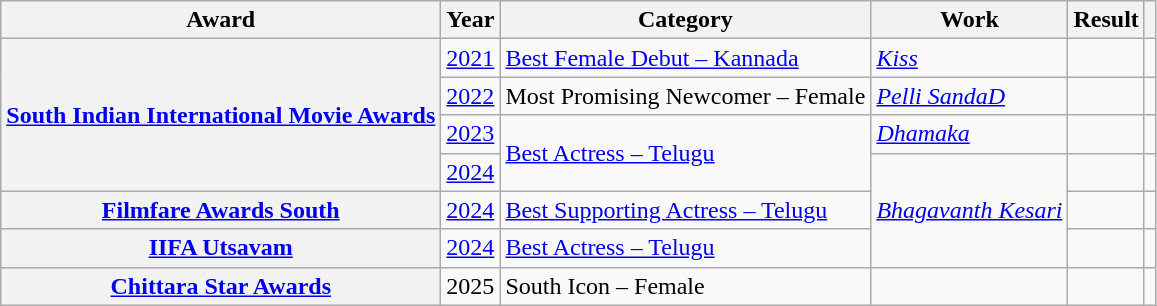<table class="wikitable plainrowheaders sortable">
<tr>
<th scope="col">Award</th>
<th scope="col">Year</th>
<th scope="col">Category</th>
<th scope="col">Work</th>
<th scope="col">Result</th>
<th scope="col" class="unsortable"></th>
</tr>
<tr>
<th scope="row" rowspan="4"><a href='#'>South Indian International Movie Awards</a></th>
<td><a href='#'>2021</a></td>
<td><a href='#'>Best Female Debut – Kannada</a></td>
<td><em><a href='#'>Kiss</a></em></td>
<td></td>
<td></td>
</tr>
<tr>
<td><a href='#'>2022</a></td>
<td>Most Promising Newcomer – Female</td>
<td><em><a href='#'>Pelli SandaD</a></em></td>
<td></td>
<td></td>
</tr>
<tr>
<td><a href='#'>2023</a></td>
<td rowspan="2"><a href='#'>Best Actress – Telugu</a></td>
<td><em><a href='#'>Dhamaka</a></em></td>
<td></td>
<td></td>
</tr>
<tr>
<td><a href='#'>2024</a></td>
<td rowspan="3"><em><a href='#'>Bhagavanth Kesari</a></em></td>
<td></td>
<td></td>
</tr>
<tr>
<th scope="row"><a href='#'>Filmfare Awards South</a></th>
<td><a href='#'>2024</a></td>
<td><a href='#'>Best Supporting Actress – Telugu</a></td>
<td></td>
<td></td>
</tr>
<tr>
<th scope="row"><a href='#'>IIFA Utsavam</a></th>
<td><a href='#'>2024</a></td>
<td><a href='#'>Best Actress – Telugu</a></td>
<td></td>
<td></td>
</tr>
<tr>
<th scope="row"><a href='#'>Chittara Star Awards</a></th>
<td>2025</td>
<td>South Icon – Female</td>
<td></td>
<td></td>
<td></td>
</tr>
</table>
